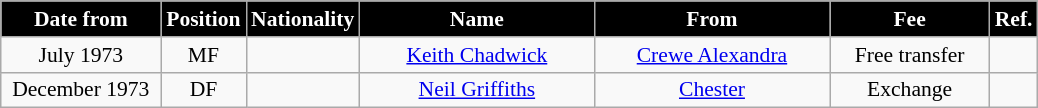<table class="wikitable" style="text-align:center; font-size:90%; ">
<tr>
<th style="background:#000000; color:white; width:100px;">Date from</th>
<th style="background:#000000; color:white; width:50px;">Position</th>
<th style="background:#000000; color:white; width:50px;">Nationality</th>
<th style="background:#000000; color:white; width:150px;">Name</th>
<th style="background:#000000; color:white; width:150px;">From</th>
<th style="background:#000000; color:white; width:100px;">Fee</th>
<th style="background:#000000; color:white; width:25px;">Ref.</th>
</tr>
<tr>
<td>July 1973</td>
<td>MF</td>
<td></td>
<td><a href='#'>Keith Chadwick</a></td>
<td><a href='#'>Crewe Alexandra</a></td>
<td>Free transfer</td>
<td></td>
</tr>
<tr>
<td>December 1973</td>
<td>DF</td>
<td></td>
<td><a href='#'>Neil Griffiths</a></td>
<td><a href='#'>Chester</a></td>
<td>Exchange</td>
<td></td>
</tr>
</table>
